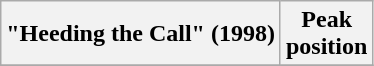<table class="wikitable sortable plainrowheaders" style="text-align:center">
<tr>
<th scope="col">"Heeding the Call" (1998)</th>
<th scope="col">Peak<br> position</th>
</tr>
<tr>
</tr>
</table>
